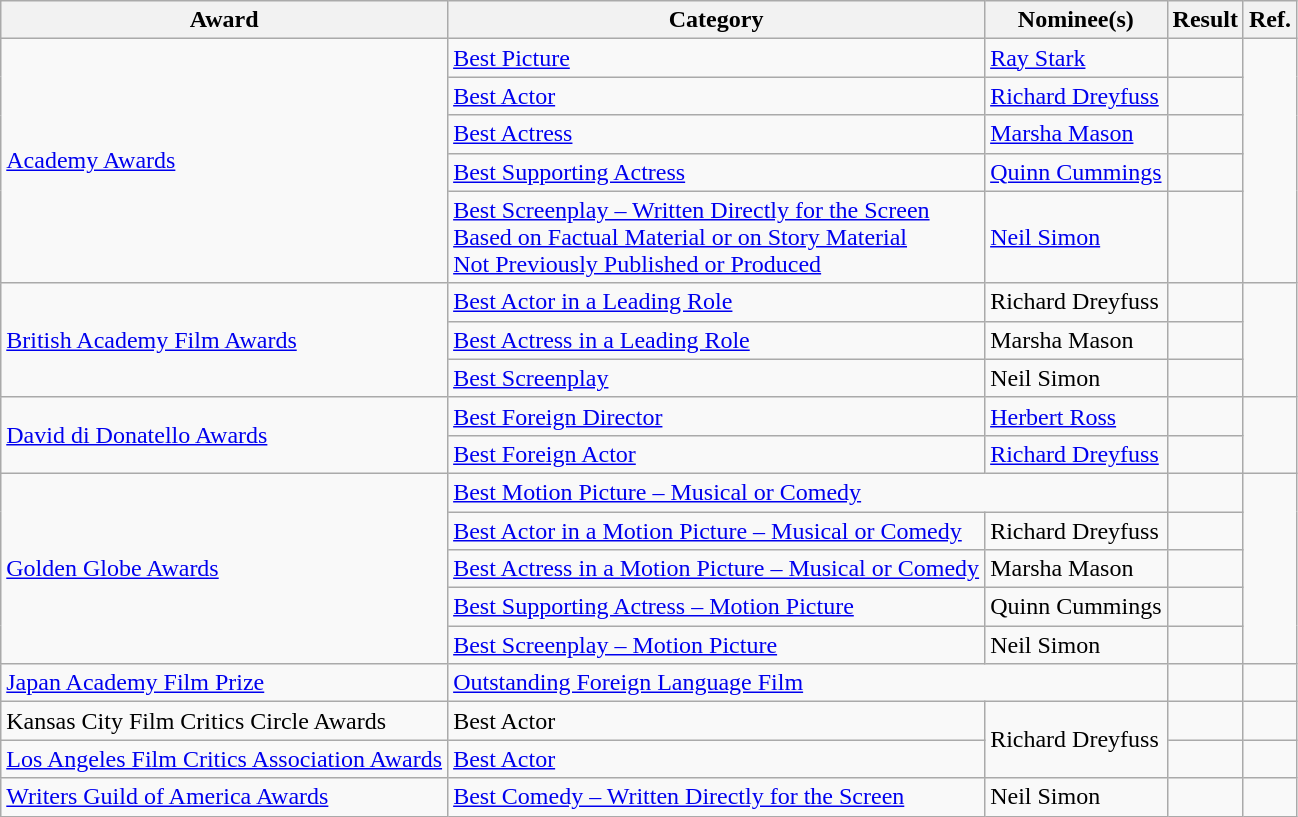<table class="wikitable plainrowheaders">
<tr>
<th>Award</th>
<th>Category</th>
<th>Nominee(s)</th>
<th>Result</th>
<th>Ref.</th>
</tr>
<tr>
<td rowspan="5"><a href='#'>Academy Awards</a></td>
<td><a href='#'>Best Picture</a></td>
<td><a href='#'>Ray Stark</a></td>
<td></td>
<td align="center" rowspan="5"></td>
</tr>
<tr>
<td><a href='#'>Best Actor</a></td>
<td><a href='#'>Richard Dreyfuss</a></td>
<td></td>
</tr>
<tr>
<td><a href='#'>Best Actress</a></td>
<td><a href='#'>Marsha Mason</a></td>
<td></td>
</tr>
<tr>
<td><a href='#'>Best Supporting Actress</a></td>
<td><a href='#'>Quinn Cummings</a></td>
<td></td>
</tr>
<tr>
<td><a href='#'>Best Screenplay – Written Directly for the Screen <br> Based on Factual Material or on Story Material <br> Not Previously Published or Produced</a></td>
<td><a href='#'>Neil Simon</a></td>
<td></td>
</tr>
<tr>
<td rowspan="3"><a href='#'>British Academy Film Awards</a></td>
<td><a href='#'>Best Actor in a Leading Role</a></td>
<td>Richard Dreyfuss</td>
<td></td>
<td align="center" rowspan="3"></td>
</tr>
<tr>
<td><a href='#'>Best Actress in a Leading Role</a></td>
<td>Marsha Mason</td>
<td></td>
</tr>
<tr>
<td><a href='#'>Best Screenplay</a></td>
<td>Neil Simon</td>
<td></td>
</tr>
<tr>
<td rowspan="2"><a href='#'>David di Donatello Awards</a></td>
<td><a href='#'>Best Foreign Director</a></td>
<td><a href='#'>Herbert Ross</a></td>
<td></td>
<td align="center" rowspan="2"></td>
</tr>
<tr>
<td><a href='#'>Best Foreign Actor</a></td>
<td><a href='#'>Richard Dreyfuss</a></td>
<td></td>
</tr>
<tr>
<td rowspan="5"><a href='#'>Golden Globe Awards</a></td>
<td colspan="2"><a href='#'>Best Motion Picture – Musical or Comedy</a></td>
<td></td>
<td align="center" rowspan="5"></td>
</tr>
<tr>
<td><a href='#'>Best Actor in a Motion Picture – Musical or Comedy</a></td>
<td>Richard Dreyfuss</td>
<td></td>
</tr>
<tr>
<td><a href='#'>Best Actress in a Motion Picture – Musical or Comedy</a></td>
<td>Marsha Mason</td>
<td></td>
</tr>
<tr>
<td><a href='#'>Best Supporting Actress – Motion Picture</a></td>
<td>Quinn Cummings</td>
<td></td>
</tr>
<tr>
<td><a href='#'>Best Screenplay – Motion Picture</a></td>
<td>Neil Simon</td>
<td></td>
</tr>
<tr>
<td><a href='#'>Japan Academy Film Prize</a></td>
<td colspan="2"><a href='#'>Outstanding Foreign Language Film</a></td>
<td></td>
<td align="center"></td>
</tr>
<tr>
<td>Kansas City Film Critics Circle Awards</td>
<td>Best Actor</td>
<td rowspan="2">Richard Dreyfuss</td>
<td></td>
<td align="center"></td>
</tr>
<tr>
<td><a href='#'>Los Angeles Film Critics Association Awards</a></td>
<td><a href='#'>Best Actor</a></td>
<td></td>
<td align="center"></td>
</tr>
<tr>
<td><a href='#'>Writers Guild of America Awards</a></td>
<td><a href='#'>Best Comedy – Written Directly for the Screen</a></td>
<td>Neil Simon</td>
<td></td>
<td align="center"></td>
</tr>
</table>
